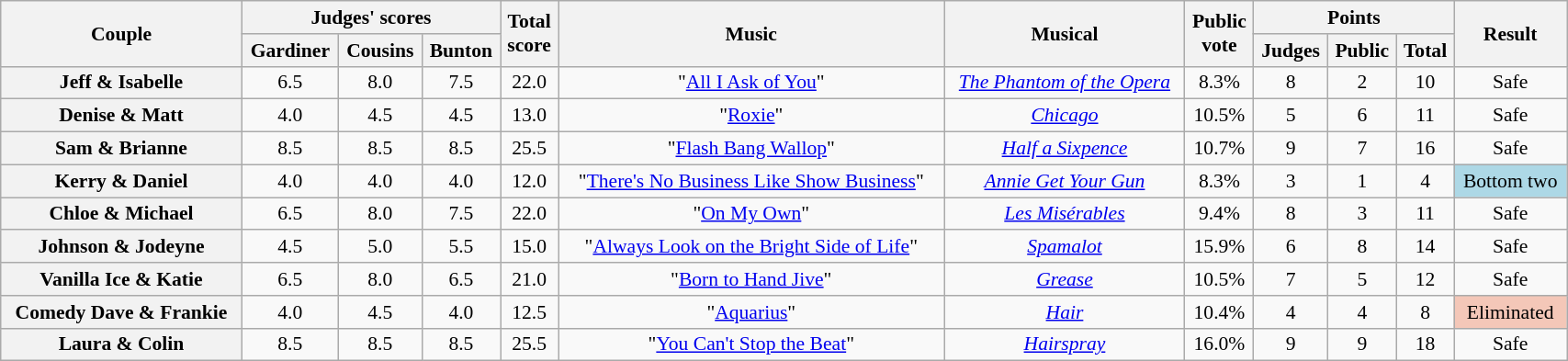<table class="wikitable sortable" style="text-align:center; font-size:90%; width:90%">
<tr>
<th scope="col" rowspan=2>Couple</th>
<th scope="col" colspan=3 class="unsortable">Judges' scores</th>
<th scope="col" rowspan=2>Total<br>score</th>
<th scope="col" rowspan=2 class="unsortable">Music</th>
<th scope="col" rowspan=2 class="unsortable">Musical</th>
<th scope="col" rowspan=2>Public<br>vote</th>
<th scope="col" colspan=3 class="unsortable">Points</th>
<th scope="col" rowspan=2 class="unsortable">Result</th>
</tr>
<tr>
<th class="unsortable">Gardiner</th>
<th class="unsortable">Cousins</th>
<th class="unsortable">Bunton</th>
<th class="unsortable">Judges</th>
<th class="unsortable">Public</th>
<th>Total</th>
</tr>
<tr>
<th scope="row">Jeff & Isabelle</th>
<td>6.5</td>
<td>8.0</td>
<td>7.5</td>
<td>22.0</td>
<td>"<a href='#'>All I Ask of You</a>"</td>
<td><em><a href='#'>The Phantom of the Opera</a></em></td>
<td>8.3%</td>
<td>8</td>
<td>2</td>
<td>10</td>
<td>Safe</td>
</tr>
<tr>
<th scope="row">Denise & Matt</th>
<td>4.0</td>
<td>4.5</td>
<td>4.5</td>
<td>13.0</td>
<td>"<a href='#'>Roxie</a>"</td>
<td><em><a href='#'>Chicago</a></em></td>
<td>10.5%</td>
<td>5</td>
<td>6</td>
<td>11</td>
<td>Safe</td>
</tr>
<tr>
<th scope="row">Sam & Brianne</th>
<td>8.5</td>
<td>8.5</td>
<td>8.5</td>
<td>25.5</td>
<td>"<a href='#'>Flash Bang Wallop</a>"</td>
<td><em><a href='#'>Half a Sixpence</a></em></td>
<td>10.7%</td>
<td>9</td>
<td>7</td>
<td>16</td>
<td>Safe</td>
</tr>
<tr>
<th scope="row">Kerry & Daniel</th>
<td>4.0</td>
<td>4.0</td>
<td>4.0</td>
<td>12.0</td>
<td>"<a href='#'>There's No Business Like Show Business</a>"</td>
<td><em><a href='#'>Annie Get Your Gun</a></em></td>
<td>8.3%</td>
<td>3</td>
<td>1</td>
<td>4</td>
<td bgcolor=lightblue>Bottom two</td>
</tr>
<tr>
<th scope="row">Chloe & Michael</th>
<td>6.5</td>
<td>8.0</td>
<td>7.5</td>
<td>22.0</td>
<td>"<a href='#'>On My Own</a>"</td>
<td><em><a href='#'>Les Misérables</a></em></td>
<td>9.4%</td>
<td>8</td>
<td>3</td>
<td>11</td>
<td>Safe</td>
</tr>
<tr>
<th scope="row">Johnson & Jodeyne</th>
<td>4.5</td>
<td>5.0</td>
<td>5.5</td>
<td>15.0</td>
<td>"<a href='#'>Always Look on the Bright Side of Life</a>"</td>
<td><em><a href='#'>Spamalot</a></em></td>
<td>15.9%</td>
<td>6</td>
<td>8</td>
<td>14</td>
<td>Safe</td>
</tr>
<tr>
<th scope="row">Vanilla Ice & Katie</th>
<td>6.5</td>
<td>8.0</td>
<td>6.5</td>
<td>21.0</td>
<td>"<a href='#'>Born to Hand Jive</a>"</td>
<td><em><a href='#'>Grease</a></em></td>
<td>10.5%</td>
<td>7</td>
<td>5</td>
<td>12</td>
<td>Safe</td>
</tr>
<tr>
<th scope="row">Comedy Dave & Frankie</th>
<td>4.0</td>
<td>4.5</td>
<td>4.0</td>
<td>12.5</td>
<td>"<a href='#'>Aquarius</a>"</td>
<td><em><a href='#'>Hair</a></em></td>
<td>10.4%</td>
<td>4</td>
<td>4</td>
<td>8</td>
<td bgcolor="f4c7b8">Eliminated</td>
</tr>
<tr>
<th scope="row">Laura & Colin</th>
<td>8.5</td>
<td>8.5</td>
<td>8.5</td>
<td>25.5</td>
<td>"<a href='#'>You Can't Stop the Beat</a>"</td>
<td><em><a href='#'>Hairspray</a></em></td>
<td>16.0%</td>
<td>9</td>
<td>9</td>
<td>18</td>
<td>Safe</td>
</tr>
</table>
